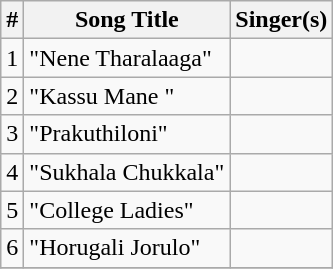<table class="wikitable">
<tr>
<th>#</th>
<th>Song Title</th>
<th>Singer(s)</th>
</tr>
<tr>
<td>1</td>
<td>"Nene Tharalaaga"</td>
<td></td>
</tr>
<tr>
<td>2</td>
<td>"Kassu Mane "</td>
<td></td>
</tr>
<tr>
<td>3</td>
<td>"Prakuthiloni"</td>
<td></td>
</tr>
<tr>
<td>4</td>
<td>"Sukhala Chukkala"</td>
<td></td>
</tr>
<tr>
<td>5</td>
<td>"College Ladies"</td>
<td></td>
</tr>
<tr>
<td>6</td>
<td>"Horugali Jorulo"</td>
<td></td>
</tr>
<tr>
</tr>
</table>
